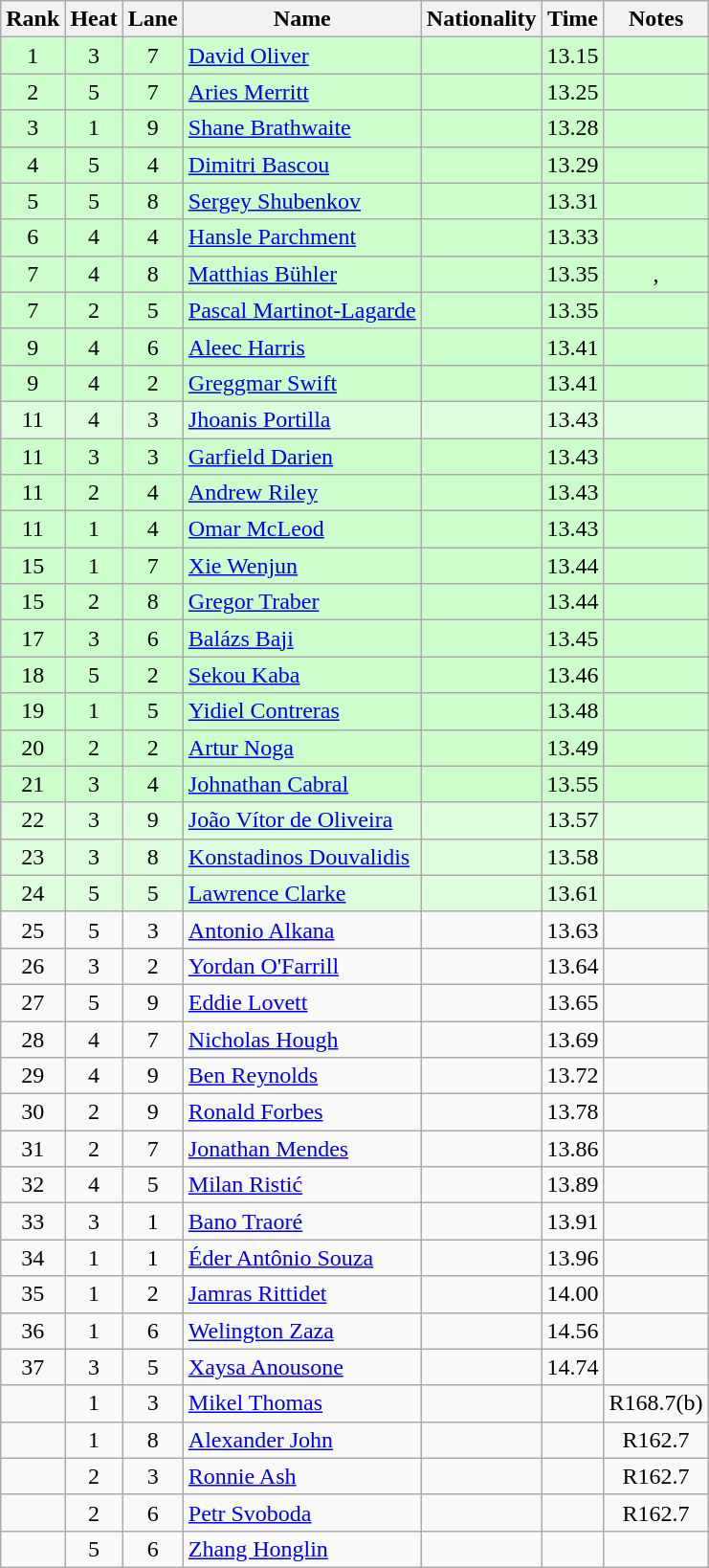<table class="wikitable sortable" style="text-align:center">
<tr>
<th>Rank</th>
<th>Heat</th>
<th>Lane</th>
<th>Name</th>
<th>Nationality</th>
<th>Time</th>
<th>Notes</th>
</tr>
<tr bgcolor=ccffcc>
<td>1</td>
<td>3</td>
<td>7</td>
<td align=left><a href='#'>David Oliver</a></td>
<td align=left></td>
<td>13.15</td>
<td></td>
</tr>
<tr bgcolor=ccffcc>
<td>2</td>
<td>5</td>
<td>7</td>
<td align=left><a href='#'>Aries Merritt</a></td>
<td align=left></td>
<td>13.25</td>
<td></td>
</tr>
<tr bgcolor=ccffcc>
<td>3</td>
<td>1</td>
<td>9</td>
<td align=left><a href='#'>Shane Brathwaite</a></td>
<td align=left></td>
<td>13.28</td>
<td></td>
</tr>
<tr bgcolor=ccffcc>
<td>4</td>
<td>5</td>
<td>4</td>
<td align=left><a href='#'>Dimitri Bascou</a></td>
<td align=left></td>
<td>13.29</td>
<td></td>
</tr>
<tr bgcolor=ccffcc>
<td>5</td>
<td>5</td>
<td>8</td>
<td align=left><a href='#'>Sergey Shubenkov</a></td>
<td align=left></td>
<td>13.31</td>
<td></td>
</tr>
<tr bgcolor=ccffcc>
<td>6</td>
<td>4</td>
<td>4</td>
<td align=left><a href='#'>Hansle Parchment</a></td>
<td align=left></td>
<td>13.33</td>
<td></td>
</tr>
<tr bgcolor=ccffcc>
<td>7</td>
<td>4</td>
<td>8</td>
<td align=left><a href='#'>Matthias Bühler</a></td>
<td align=left></td>
<td>13.35</td>
<td>, </td>
</tr>
<tr bgcolor=ccffcc>
<td>7</td>
<td>2</td>
<td>5</td>
<td align=left><a href='#'>Pascal Martinot-Lagarde</a></td>
<td align=left></td>
<td>13.35</td>
<td></td>
</tr>
<tr bgcolor=ccffcc>
<td>9</td>
<td>4</td>
<td>6</td>
<td align=left><a href='#'>Aleec Harris</a></td>
<td align=left></td>
<td>13.41</td>
<td></td>
</tr>
<tr bgcolor=ccffcc>
<td>9</td>
<td>4</td>
<td>2</td>
<td align=left><a href='#'>Greggmar Swift</a></td>
<td align=left></td>
<td>13.41</td>
<td></td>
</tr>
<tr bgcolor=ddffdd>
<td>11</td>
<td>4</td>
<td>3</td>
<td align=left><a href='#'>Jhoanis Portilla</a></td>
<td align=left></td>
<td>13.43</td>
<td></td>
</tr>
<tr bgcolor=ccffcc>
<td>11</td>
<td>3</td>
<td>3</td>
<td align=left><a href='#'>Garfield Darien</a></td>
<td align=left></td>
<td>13.43</td>
<td></td>
</tr>
<tr bgcolor=ccffcc>
<td>11</td>
<td>2</td>
<td>4</td>
<td align=left><a href='#'>Andrew Riley</a></td>
<td align=left></td>
<td>13.43</td>
<td></td>
</tr>
<tr bgcolor=ccffcc>
<td>11</td>
<td>1</td>
<td>4</td>
<td align=left><a href='#'>Omar McLeod</a></td>
<td align=left></td>
<td>13.43</td>
<td></td>
</tr>
<tr bgcolor=ccffcc>
<td>15</td>
<td>1</td>
<td>7</td>
<td align=left><a href='#'>Xie Wenjun</a></td>
<td align=left></td>
<td>13.44</td>
<td></td>
</tr>
<tr bgcolor=ccffcc>
<td>15</td>
<td>2</td>
<td>8</td>
<td align=left><a href='#'>Gregor Traber</a></td>
<td align=left></td>
<td>13.44</td>
<td></td>
</tr>
<tr bgcolor=ccffcc>
<td>17</td>
<td>3</td>
<td>6</td>
<td align=left><a href='#'>Balázs Baji</a></td>
<td align=left></td>
<td>13.45</td>
<td></td>
</tr>
<tr bgcolor=ccffcc>
<td>18</td>
<td>5</td>
<td>2</td>
<td align=left><a href='#'>Sekou Kaba</a></td>
<td align=left></td>
<td>13.46</td>
<td></td>
</tr>
<tr bgcolor=ccffcc>
<td>19</td>
<td>1</td>
<td>5</td>
<td align=left><a href='#'>Yidiel Contreras</a></td>
<td align=left></td>
<td>13.48</td>
<td></td>
</tr>
<tr bgcolor=ccffcc>
<td>20</td>
<td>2</td>
<td>2</td>
<td align=left><a href='#'>Artur Noga</a></td>
<td align=left></td>
<td>13.49</td>
<td></td>
</tr>
<tr bgcolor=ccffcc>
<td>21</td>
<td>3</td>
<td>4</td>
<td align=left><a href='#'>Johnathan Cabral</a></td>
<td align=left></td>
<td>13.55</td>
<td></td>
</tr>
<tr bgcolor=ddffdd>
<td>22</td>
<td>3</td>
<td>9</td>
<td align=left><a href='#'>João Vítor de Oliveira</a></td>
<td align=left></td>
<td>13.57</td>
<td></td>
</tr>
<tr bgcolor=ddffdd>
<td>23</td>
<td>3</td>
<td>8</td>
<td align=left><a href='#'>Konstadinos Douvalidis</a></td>
<td align=left></td>
<td>13.58</td>
<td></td>
</tr>
<tr bgcolor=ddffdd>
<td>24</td>
<td>5</td>
<td>5</td>
<td align=left><a href='#'>Lawrence Clarke</a></td>
<td align=left></td>
<td>13.61</td>
<td></td>
</tr>
<tr>
<td>25</td>
<td>5</td>
<td>3</td>
<td align=left><a href='#'>Antonio Alkana</a></td>
<td align=left></td>
<td>13.63</td>
<td></td>
</tr>
<tr>
<td>26</td>
<td>3</td>
<td>2</td>
<td align=left><a href='#'>Yordan O'Farrill</a></td>
<td align=left></td>
<td>13.64</td>
<td></td>
</tr>
<tr>
<td>27</td>
<td>5</td>
<td>9</td>
<td align=left><a href='#'>Eddie Lovett</a></td>
<td align=left></td>
<td>13.65</td>
<td></td>
</tr>
<tr>
<td>28</td>
<td>4</td>
<td>7</td>
<td align=left><a href='#'>Nicholas Hough</a></td>
<td align=left></td>
<td>13.69</td>
<td></td>
</tr>
<tr>
<td>29</td>
<td>4</td>
<td>9</td>
<td align=left><a href='#'>Ben Reynolds</a></td>
<td align=left></td>
<td>13.72</td>
<td></td>
</tr>
<tr>
<td>30</td>
<td>2</td>
<td>9</td>
<td align=left><a href='#'>Ronald Forbes</a></td>
<td align=left></td>
<td>13.78</td>
<td></td>
</tr>
<tr>
<td>31</td>
<td>2</td>
<td>7</td>
<td align=left><a href='#'>Jonathan Mendes</a></td>
<td align=left></td>
<td>13.86</td>
<td></td>
</tr>
<tr>
<td>32</td>
<td>4</td>
<td>5</td>
<td align=left><a href='#'>Milan Ristić</a></td>
<td align=left></td>
<td>13.89</td>
<td></td>
</tr>
<tr>
<td>33</td>
<td>3</td>
<td>1</td>
<td align=left><a href='#'>Bano Traoré</a></td>
<td align=left></td>
<td>13.91</td>
<td></td>
</tr>
<tr>
<td>34</td>
<td>1</td>
<td>1</td>
<td align=left><a href='#'>Éder Antônio Souza</a></td>
<td align=left></td>
<td>13.96</td>
<td></td>
</tr>
<tr>
<td>35</td>
<td>1</td>
<td>2</td>
<td align=left><a href='#'>Jamras Rittidet</a></td>
<td align=left></td>
<td>14.00</td>
<td></td>
</tr>
<tr>
<td>36</td>
<td>1</td>
<td>6</td>
<td align=left><a href='#'>Welington Zaza</a></td>
<td align=left></td>
<td>14.56</td>
<td></td>
</tr>
<tr>
<td>37</td>
<td>3</td>
<td>5</td>
<td align=left><a href='#'>Xaysa Anousone</a></td>
<td align=left></td>
<td>14.74</td>
<td></td>
</tr>
<tr>
<td></td>
<td>1</td>
<td>3</td>
<td align=left><a href='#'>Mikel Thomas</a></td>
<td align=left></td>
<td></td>
<td>R168.7(b)</td>
</tr>
<tr>
<td></td>
<td>1</td>
<td>8</td>
<td align=left><a href='#'>Alexander John</a></td>
<td align=left></td>
<td></td>
<td>R162.7</td>
</tr>
<tr>
<td></td>
<td>2</td>
<td>3</td>
<td align=left><a href='#'>Ronnie Ash</a></td>
<td align=left></td>
<td></td>
<td>R162.7</td>
</tr>
<tr>
<td></td>
<td>2</td>
<td>6</td>
<td align=left><a href='#'>Petr Svoboda</a></td>
<td align=left></td>
<td></td>
<td>R162.7</td>
</tr>
<tr>
<td></td>
<td>5</td>
<td>6</td>
<td align=left><a href='#'>Zhang Honglin</a></td>
<td align=left></td>
<td></td>
<td></td>
</tr>
</table>
